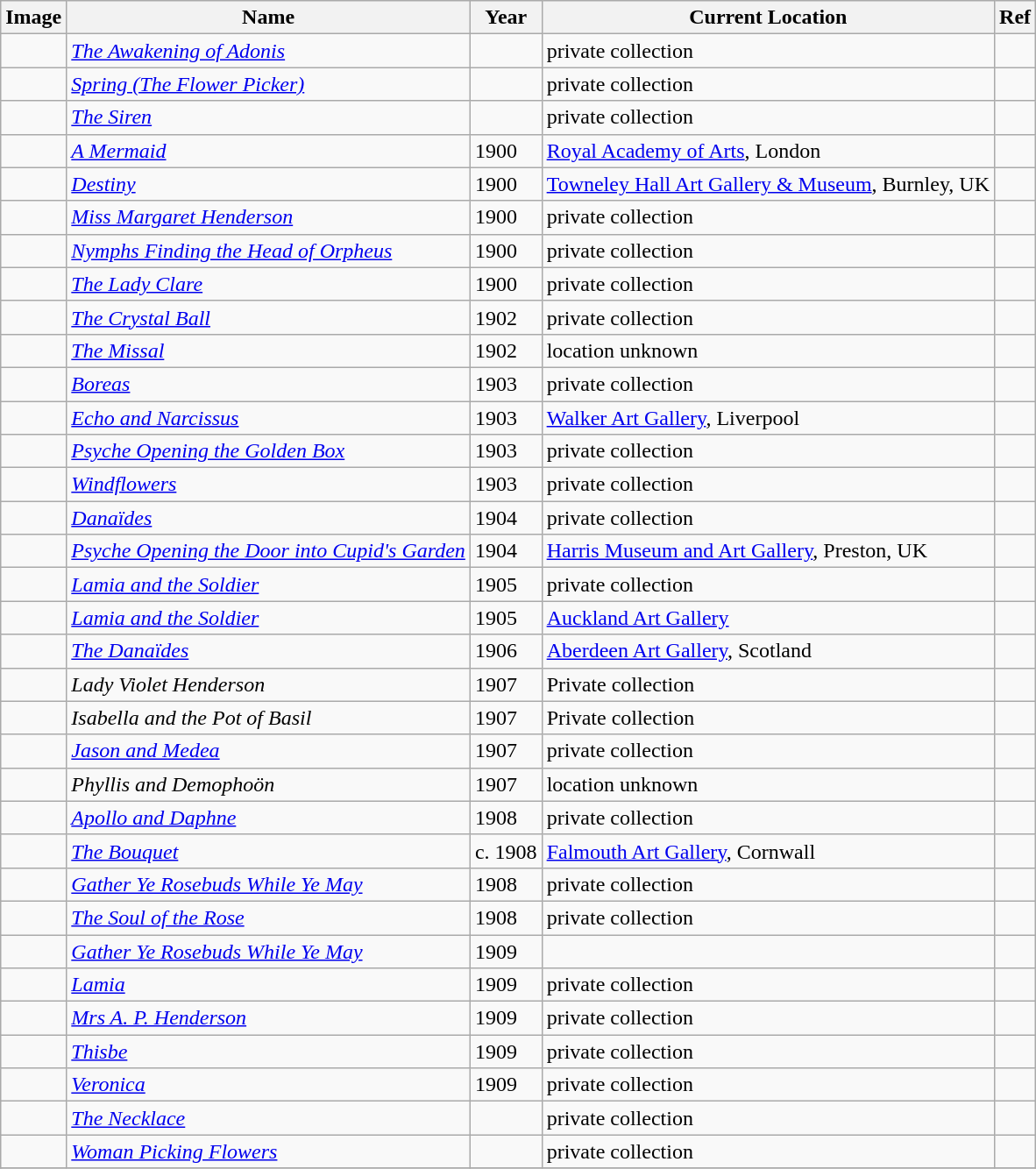<table class="sortable wikitable" style="margin-left:0.5em; text-align:left">
<tr>
<th>Image</th>
<th>Name</th>
<th>Year</th>
<th>Current Location</th>
<th>Ref</th>
</tr>
<tr>
<td></td>
<td><em><a href='#'>The Awakening of Adonis</a></em></td>
<td></td>
<td>private collection</td>
<td></td>
</tr>
<tr>
<td></td>
<td><em><a href='#'>Spring (The Flower Picker)</a></em></td>
<td></td>
<td>private collection</td>
<td></td>
</tr>
<tr>
<td></td>
<td><em><a href='#'>The Siren</a></em></td>
<td></td>
<td>private collection</td>
<td></td>
</tr>
<tr>
<td></td>
<td><em><a href='#'>A Mermaid</a></em></td>
<td>1900</td>
<td><a href='#'>Royal Academy of Arts</a>, London</td>
<td></td>
</tr>
<tr>
<td></td>
<td><em><a href='#'>Destiny</a></em></td>
<td>1900</td>
<td><a href='#'>Towneley Hall Art Gallery & Museum</a>, Burnley, UK</td>
<td></td>
</tr>
<tr>
<td></td>
<td><em><a href='#'>Miss Margaret Henderson</a></em></td>
<td>1900</td>
<td>private collection</td>
<td></td>
</tr>
<tr>
<td></td>
<td><em><a href='#'>Nymphs Finding the Head of Orpheus</a></em></td>
<td>1900</td>
<td>private collection</td>
<td></td>
</tr>
<tr>
<td></td>
<td><em><a href='#'>The Lady Clare</a></em></td>
<td>1900</td>
<td>private collection</td>
<td></td>
</tr>
<tr>
<td></td>
<td><em><a href='#'>The Crystal Ball</a></em></td>
<td>1902</td>
<td>private collection</td>
<td></td>
</tr>
<tr>
<td></td>
<td><em><a href='#'>The Missal</a></em></td>
<td>1902</td>
<td>location unknown</td>
<td></td>
</tr>
<tr>
<td></td>
<td><em><a href='#'>Boreas</a></em></td>
<td>1903</td>
<td>private collection</td>
<td></td>
</tr>
<tr>
<td></td>
<td><em><a href='#'>Echo and Narcissus</a></em></td>
<td>1903</td>
<td><a href='#'>Walker Art Gallery</a>, Liverpool</td>
<td></td>
</tr>
<tr>
<td></td>
<td><em><a href='#'>Psyche Opening the Golden Box</a></em></td>
<td>1903</td>
<td>private collection</td>
<td></td>
</tr>
<tr>
<td></td>
<td><em><a href='#'>Windflowers</a></em></td>
<td>1903</td>
<td>private collection</td>
<td></td>
</tr>
<tr>
<td></td>
<td><em><a href='#'>Danaïdes</a></em></td>
<td>1904</td>
<td>private collection</td>
<td></td>
</tr>
<tr>
<td></td>
<td><em><a href='#'>Psyche Opening the Door into Cupid's Garden</a></em></td>
<td>1904</td>
<td><a href='#'>Harris Museum and Art Gallery</a>, Preston, UK</td>
<td></td>
</tr>
<tr>
<td></td>
<td><em><a href='#'>Lamia and the Soldier</a></em></td>
<td>1905</td>
<td>private collection</td>
<td></td>
</tr>
<tr>
<td></td>
<td><em><a href='#'>Lamia and the Soldier</a></em></td>
<td>1905</td>
<td><a href='#'>Auckland Art Gallery</a></td>
</tr>
<tr>
<td></td>
<td><em><a href='#'>The Danaïdes</a></em></td>
<td>1906</td>
<td><a href='#'>Aberdeen Art Gallery</a>, Scotland</td>
<td></td>
</tr>
<tr>
<td></td>
<td><em>Lady Violet Henderson</em></td>
<td>1907</td>
<td>Private collection</td>
<td></td>
</tr>
<tr>
<td></td>
<td><em>Isabella and the Pot of Basil</em></td>
<td>1907</td>
<td>Private collection</td>
<td></td>
</tr>
<tr>
<td></td>
<td><em><a href='#'>Jason and Medea</a></em></td>
<td>1907</td>
<td>private collection</td>
<td></td>
</tr>
<tr>
<td></td>
<td><em>Phyllis and Demophoön</em></td>
<td>1907</td>
<td>location unknown</td>
<td></td>
</tr>
<tr>
<td></td>
<td><em><a href='#'>Apollo and Daphne</a></em></td>
<td>1908</td>
<td>private collection</td>
<td></td>
</tr>
<tr>
<td></td>
<td><em><a href='#'>The Bouquet</a></em></td>
<td>c. 1908</td>
<td><a href='#'>Falmouth Art Gallery</a>, Cornwall</td>
<td></td>
</tr>
<tr>
<td></td>
<td><em><a href='#'>Gather Ye Rosebuds While Ye May</a></em></td>
<td>1908</td>
<td>private collection</td>
<td></td>
</tr>
<tr>
<td></td>
<td><em><a href='#'>The Soul of the Rose</a></em></td>
<td>1908</td>
<td>private collection</td>
<td></td>
</tr>
<tr>
<td></td>
<td><em><a href='#'>Gather Ye Rosebuds While Ye May</a></em></td>
<td>1909</td>
<td></td>
<td></td>
</tr>
<tr>
<td></td>
<td><em><a href='#'>Lamia</a></em></td>
<td>1909</td>
<td>private collection</td>
<td></td>
</tr>
<tr>
<td></td>
<td><em><a href='#'>Mrs A. P. Henderson</a></em></td>
<td>1909</td>
<td>private collection</td>
<td></td>
</tr>
<tr>
<td></td>
<td><em><a href='#'>Thisbe</a></em></td>
<td>1909</td>
<td>private collection</td>
<td></td>
</tr>
<tr>
<td></td>
<td><em><a href='#'>Veronica</a></em></td>
<td>1909</td>
<td>private collection</td>
<td></td>
</tr>
<tr>
<td></td>
<td><em><a href='#'>The Necklace</a></em></td>
<td></td>
<td>private collection</td>
<td></td>
</tr>
<tr>
<td></td>
<td><em><a href='#'>Woman Picking Flowers</a></em></td>
<td></td>
<td>private collection</td>
<td></td>
</tr>
<tr>
</tr>
</table>
